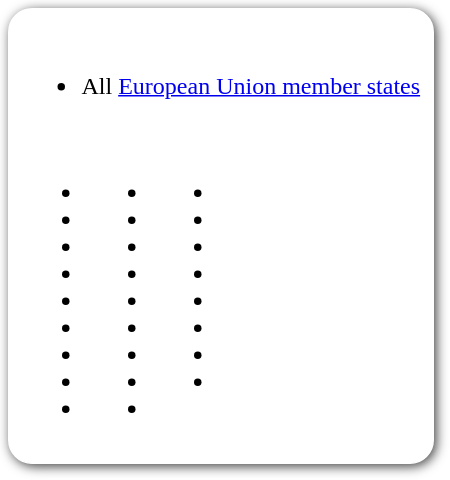<table style="border-radius:1em; box-shadow:0.1em 0.1em 0.5em rgba(0,0,0,0.75); background:white; border:1px solid white; padding:5px;">
<tr style="vertical-align:top;">
<td><br><ul><li> All <a href='#'>European Union member states</a></li></ul><table>
<tr>
<td><br><ul><li></li><li></li><li></li><li></li><li></li><li></li><li></li><li></li><li></li></ul></td>
<td valign="top"><br><ul><li></li><li></li><li></li><li></li><li></li><li></li><li></li><li></li><li></li></ul></td>
<td valign="top"><br><ul><li></li><li></li><li></li><li></li><li></li><li></li><li></li><li></li></ul></td>
<td></td>
</tr>
</table>
</td>
</tr>
</table>
